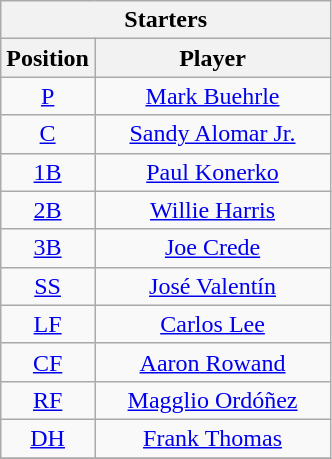<table class="wikitable" style="font-size: 100%; text-align:center;">
<tr>
<th colspan="4">Starters</th>
</tr>
<tr>
<th>Position</th>
<th width="150">Player</th>
</tr>
<tr>
<td><a href='#'>P</a></td>
<td><a href='#'>Mark Buehrle</a></td>
</tr>
<tr>
<td><a href='#'>C</a></td>
<td><a href='#'>Sandy Alomar Jr.</a></td>
</tr>
<tr>
<td><a href='#'>1B</a></td>
<td><a href='#'>Paul Konerko</a></td>
</tr>
<tr>
<td><a href='#'>2B</a></td>
<td><a href='#'>Willie Harris</a></td>
</tr>
<tr>
<td><a href='#'>3B</a></td>
<td><a href='#'>Joe Crede</a></td>
</tr>
<tr>
<td><a href='#'>SS</a></td>
<td><a href='#'>José Valentín</a></td>
</tr>
<tr>
<td><a href='#'>LF</a></td>
<td><a href='#'>Carlos Lee</a></td>
</tr>
<tr>
<td><a href='#'>CF</a></td>
<td><a href='#'>Aaron Rowand</a></td>
</tr>
<tr>
<td><a href='#'>RF</a></td>
<td><a href='#'>Magglio Ordóñez</a></td>
</tr>
<tr>
<td><a href='#'>DH</a></td>
<td><a href='#'>Frank Thomas</a></td>
</tr>
<tr>
</tr>
</table>
